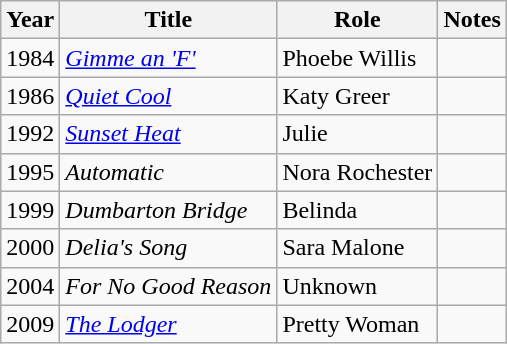<table class="wikitable">
<tr>
<th>Year</th>
<th>Title</th>
<th>Role</th>
<th>Notes</th>
</tr>
<tr>
<td>1984</td>
<td><em><a href='#'>Gimme an 'F'</a></em></td>
<td>Phoebe Willis</td>
<td></td>
</tr>
<tr>
<td>1986</td>
<td><em><a href='#'>Quiet Cool</a></em></td>
<td>Katy Greer</td>
<td></td>
</tr>
<tr>
<td>1992</td>
<td><a href='#'><em>Sunset Heat</em></a></td>
<td>Julie</td>
<td></td>
</tr>
<tr>
<td>1995</td>
<td><em>Automatic</em></td>
<td>Nora Rochester</td>
<td></td>
</tr>
<tr>
<td>1999</td>
<td><em>Dumbarton Bridge</em></td>
<td>Belinda</td>
<td></td>
</tr>
<tr>
<td>2000</td>
<td><em>Delia's Song</em></td>
<td>Sara Malone</td>
<td></td>
</tr>
<tr>
<td>2004</td>
<td><em>For No Good Reason</em></td>
<td>Unknown</td>
<td></td>
</tr>
<tr>
<td>2009</td>
<td><a href='#'><em>The Lodger</em></a></td>
<td>Pretty Woman</td>
<td></td>
</tr>
</table>
